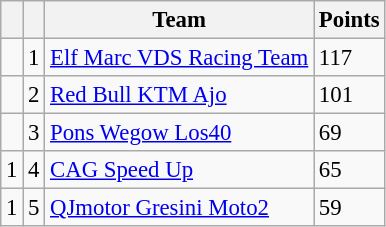<table class="wikitable" style="font-size: 95%;">
<tr>
<th></th>
<th></th>
<th>Team</th>
<th>Points</th>
</tr>
<tr>
<td></td>
<td align=center>1</td>
<td> <a href='#'>Elf Marc VDS Racing Team</a></td>
<td align=left>117</td>
</tr>
<tr>
<td></td>
<td align=center>2</td>
<td> <a href='#'>Red Bull KTM Ajo</a></td>
<td align=left>101</td>
</tr>
<tr>
<td></td>
<td align=center>3</td>
<td> <a href='#'>Pons Wegow Los40</a></td>
<td align=left>69</td>
</tr>
<tr>
<td> 1</td>
<td align=center>4</td>
<td> <a href='#'>CAG Speed Up</a></td>
<td align=left>65</td>
</tr>
<tr>
<td> 1</td>
<td align=center>5</td>
<td> <a href='#'>QJmotor Gresini Moto2</a></td>
<td align=left>59</td>
</tr>
</table>
